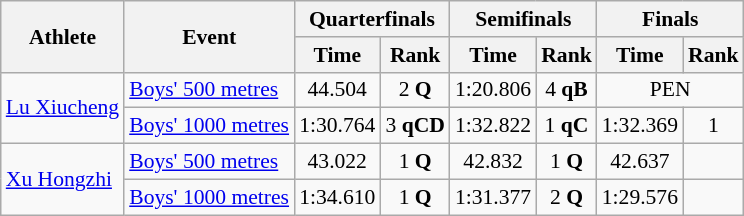<table class="wikitable" style="font-size:90%;">
<tr>
<th rowspan=2>Athlete</th>
<th rowspan=2>Event</th>
<th colspan=2>Quarterfinals</th>
<th colspan=2>Semifinals</th>
<th colspan=2>Finals</th>
</tr>
<tr>
<th>Time</th>
<th>Rank</th>
<th>Time</th>
<th>Rank</th>
<th>Time</th>
<th>Rank</th>
</tr>
<tr>
<td rowspan=2><a href='#'>Lu Xiucheng</a></td>
<td><a href='#'>Boys' 500 metres</a></td>
<td align=center>44.504</td>
<td align=center>2 <strong>Q</strong></td>
<td align=center>1:20.806</td>
<td align=center>4 <strong>qB</strong></td>
<td align=center colspan=2>PEN</td>
</tr>
<tr>
<td><a href='#'>Boys' 1000 metres</a></td>
<td align=center>1:30.764</td>
<td align=center>3 <strong>qCD</strong></td>
<td align=center>1:32.822</td>
<td align=center>1 <strong>qC</strong></td>
<td align=center>1:32.369</td>
<td align=center>1</td>
</tr>
<tr>
<td rowspan=2><a href='#'>Xu Hongzhi</a></td>
<td><a href='#'>Boys' 500 metres</a></td>
<td align=center>43.022</td>
<td align=center>1 <strong>Q</strong></td>
<td align=center>42.832</td>
<td align=center>1 <strong>Q</strong></td>
<td align=center>42.637</td>
<td align=center></td>
</tr>
<tr>
<td><a href='#'>Boys' 1000 metres</a></td>
<td align=center>1:34.610</td>
<td align=center>1 <strong>Q</strong></td>
<td align=center>1:31.377</td>
<td align=center>2 <strong>Q</strong></td>
<td align=center>1:29.576</td>
<td align=center></td>
</tr>
</table>
